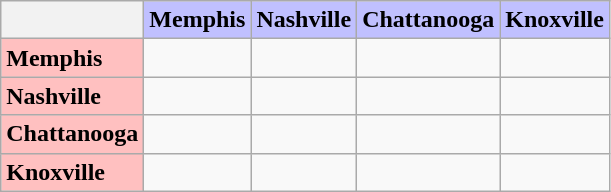<table class="wikitable">
<tr>
<th></th>
<td bgcolor="#c0c0ff"><strong>Memphis</strong></td>
<td bgcolor="#c0c0ff"><strong>Nashville</strong></td>
<td bgcolor="#c0c0ff"><strong>Chattanooga</strong></td>
<td bgcolor="#c0c0ff"><strong>Knoxville</strong></td>
</tr>
<tr>
<td bgcolor="#ffc0c0"><strong>Memphis</strong></td>
<td></td>
<td></td>
<td></td>
<td></td>
</tr>
<tr>
<td bgcolor="#ffc0c0"><strong>Nashville</strong></td>
<td></td>
<td></td>
<td></td>
<td></td>
</tr>
<tr>
<td bgcolor="#ffc0c0"><strong>Chattanooga</strong></td>
<td></td>
<td></td>
<td></td>
<td></td>
</tr>
<tr>
<td bgcolor="#ffc0c0"><strong>Knoxville</strong></td>
<td></td>
<td></td>
<td></td>
<td></td>
</tr>
</table>
